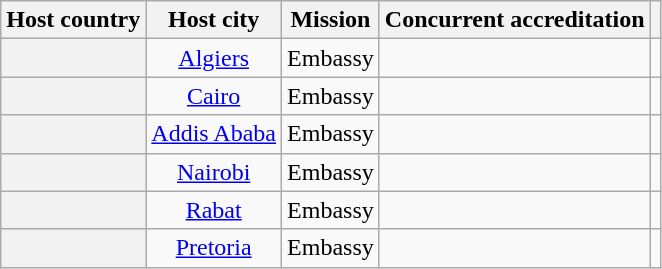<table class="wikitable plainrowheaders" style="text-align:center;">
<tr>
<th scope="col">Host country</th>
<th scope="col">Host city</th>
<th scope="col">Mission</th>
<th scope="col">Concurrent accreditation</th>
<th scope="col"></th>
</tr>
<tr>
<th scope="row"></th>
<td><a href='#'>Algiers</a></td>
<td>Embassy</td>
<td></td>
<td></td>
</tr>
<tr>
<th scope="row"></th>
<td><a href='#'>Cairo</a></td>
<td>Embassy</td>
<td></td>
<td></td>
</tr>
<tr>
<th scope="row"></th>
<td><a href='#'>Addis Ababa</a></td>
<td>Embassy</td>
<td></td>
<td></td>
</tr>
<tr>
<th scope="row"></th>
<td><a href='#'>Nairobi</a></td>
<td>Embassy</td>
<td></td>
<td></td>
</tr>
<tr>
<th scope="row"></th>
<td><a href='#'>Rabat</a></td>
<td>Embassy</td>
<td></td>
<td></td>
</tr>
<tr>
<th scope="row"></th>
<td><a href='#'>Pretoria</a></td>
<td>Embassy</td>
<td></td>
<td></td>
</tr>
</table>
